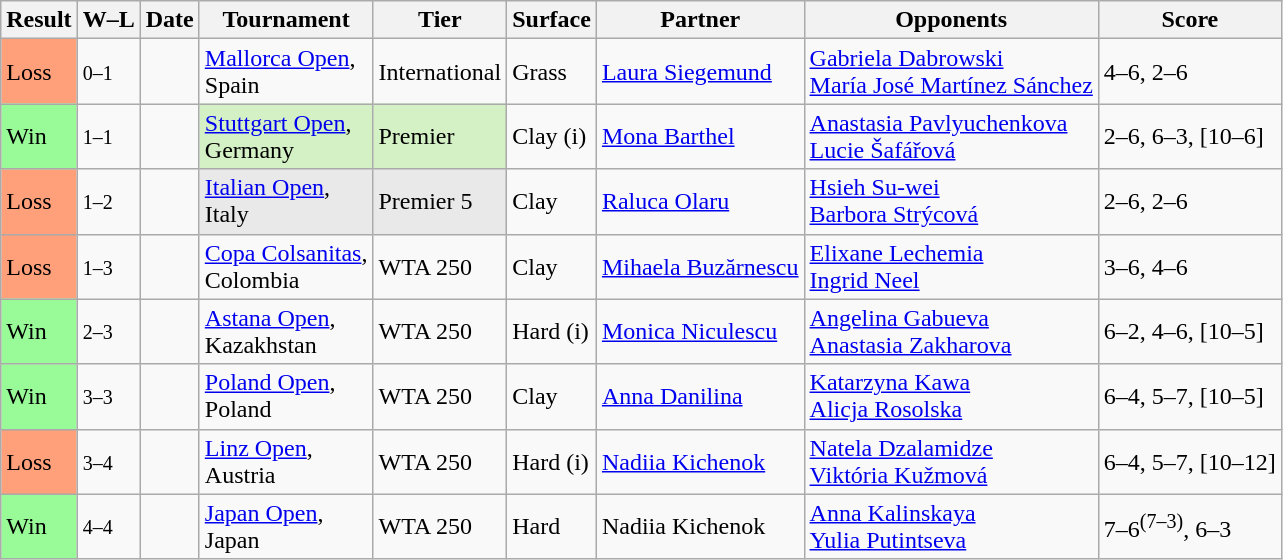<table class="sortable wikitable nowrap">
<tr>
<th>Result</th>
<th class="unsortable">W–L</th>
<th>Date</th>
<th>Tournament</th>
<th>Tier</th>
<th>Surface</th>
<th>Partner</th>
<th>Opponents</th>
<th class="unsortable">Score</th>
</tr>
<tr>
<td style="background:#ffa07a;">Loss</td>
<td><small>0–1</small></td>
<td><a href='#'></a></td>
<td><a href='#'>Mallorca Open</a>, <br> Spain</td>
<td>International</td>
<td>Grass</td>
<td> <a href='#'>Laura Siegemund</a></td>
<td> <a href='#'>Gabriela Dabrowski</a> <br>  <a href='#'>María José Martínez Sánchez</a></td>
<td>4–6, 2–6</td>
</tr>
<tr>
<td style="background:#98fb98;">Win</td>
<td><small>1–1</small></td>
<td><a href='#'></a></td>
<td style="background:#d4f1c5;"><a href='#'>Stuttgart Open</a>, <br> Germany</td>
<td style="background:#d4f1c5;">Premier</td>
<td>Clay (i)</td>
<td> <a href='#'>Mona Barthel</a></td>
<td> <a href='#'>Anastasia Pavlyuchenkova</a> <br>  <a href='#'>Lucie Šafářová</a></td>
<td>2–6, 6–3, [10–6]</td>
</tr>
<tr>
<td style="background:#ffa07a;">Loss</td>
<td><small>1–2</small></td>
<td><a href='#'></a></td>
<td style="background:#e9e9e9;"><a href='#'>Italian Open</a>, <br> Italy</td>
<td style="background:#e9e9e9;">Premier 5</td>
<td>Clay</td>
<td> <a href='#'>Raluca Olaru</a></td>
<td> <a href='#'>Hsieh Su-wei</a> <br>  <a href='#'>Barbora Strýcová</a></td>
<td>2–6, 2–6</td>
</tr>
<tr>
<td style="background:#ffa07a;">Loss</td>
<td><small>1–3</small></td>
<td><a href='#'></a></td>
<td><a href='#'>Copa Colsanitas</a>, <br> Colombia</td>
<td>WTA 250</td>
<td>Clay</td>
<td> <a href='#'>Mihaela Buzărnescu</a></td>
<td> <a href='#'>Elixane Lechemia</a> <br>  <a href='#'>Ingrid Neel</a></td>
<td>3–6, 4–6</td>
</tr>
<tr>
<td style="background:#98fb98;">Win</td>
<td><small>2–3</small></td>
<td><a href='#'></a></td>
<td><a href='#'>Astana Open</a>, <br> Kazakhstan</td>
<td>WTA 250</td>
<td>Hard (i)</td>
<td> <a href='#'>Monica Niculescu</a></td>
<td> <a href='#'>Angelina Gabueva</a> <br>  <a href='#'>Anastasia Zakharova</a></td>
<td>6–2, 4–6, [10–5]</td>
</tr>
<tr>
<td bgcolor=98FB98>Win</td>
<td><small>3–3</small></td>
<td><a href='#'></a></td>
<td><a href='#'>Poland Open</a>, <br> Poland</td>
<td>WTA 250</td>
<td>Clay</td>
<td> <a href='#'>Anna Danilina</a></td>
<td> <a href='#'>Katarzyna Kawa</a> <br>  <a href='#'>Alicja Rosolska</a></td>
<td>6–4, 5–7, [10–5]</td>
</tr>
<tr>
<td bgcolor=FFA07A>Loss</td>
<td><small>3–4</small></td>
<td><a href='#'></a></td>
<td><a href='#'>Linz Open</a>, <br> Austria</td>
<td>WTA 250</td>
<td>Hard (i)</td>
<td> <a href='#'>Nadiia Kichenok</a></td>
<td> <a href='#'>Natela Dzalamidze</a> <br>  <a href='#'>Viktória Kužmová</a></td>
<td>6–4, 5–7, [10–12]</td>
</tr>
<tr>
<td bgcolor=98FB98>Win</td>
<td><small>4–4</small></td>
<td><a href='#'></a></td>
<td><a href='#'>Japan Open</a>, <br> Japan</td>
<td>WTA 250</td>
<td>Hard</td>
<td> Nadiia Kichenok</td>
<td> <a href='#'>Anna Kalinskaya</a> <br>  <a href='#'>Yulia Putintseva</a></td>
<td>7–6<sup>(7–3)</sup>, 6–3</td>
</tr>
</table>
